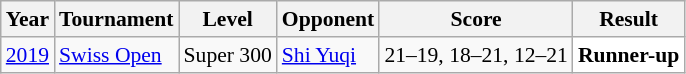<table class="sortable wikitable" style="font-size: 90%;">
<tr>
<th>Year</th>
<th>Tournament</th>
<th>Level</th>
<th>Opponent</th>
<th>Score</th>
<th>Result</th>
</tr>
<tr>
<td align="center"><a href='#'>2019</a></td>
<td align="left"><a href='#'>Swiss Open</a></td>
<td align="left">Super 300</td>
<td align="left"> <a href='#'>Shi Yuqi</a></td>
<td align="left">21–19, 18–21, 12–21</td>
<td style="text-align:left; background:white"> <strong>Runner-up</strong></td>
</tr>
</table>
